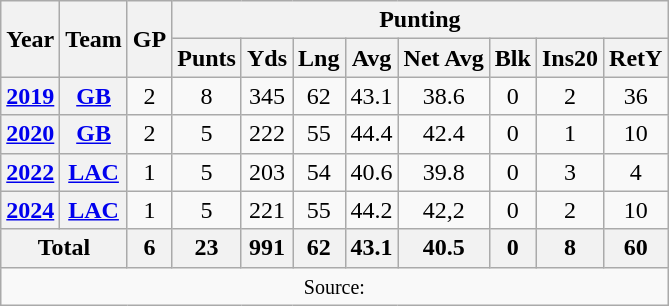<table class="wikitable" style="text-align: center;">
<tr>
<th rowspan="2">Year</th>
<th rowspan="2">Team</th>
<th rowspan="2">GP</th>
<th colspan="8">Punting</th>
</tr>
<tr>
<th>Punts</th>
<th>Yds</th>
<th>Lng</th>
<th>Avg</th>
<th>Net Avg</th>
<th>Blk</th>
<th>Ins20</th>
<th>RetY</th>
</tr>
<tr>
<th><a href='#'>2019</a></th>
<th><a href='#'>GB</a></th>
<td>2</td>
<td>8</td>
<td>345</td>
<td>62</td>
<td>43.1</td>
<td>38.6</td>
<td>0</td>
<td>2</td>
<td>36</td>
</tr>
<tr>
<th><a href='#'>2020</a></th>
<th><a href='#'>GB</a></th>
<td>2</td>
<td>5</td>
<td>222</td>
<td>55</td>
<td>44.4</td>
<td>42.4</td>
<td>0</td>
<td>1</td>
<td>10</td>
</tr>
<tr>
<th><a href='#'>2022</a></th>
<th><a href='#'>LAC</a></th>
<td>1</td>
<td>5</td>
<td>203</td>
<td>54</td>
<td>40.6</td>
<td>39.8</td>
<td>0</td>
<td>3</td>
<td>4</td>
</tr>
<tr>
<th><a href='#'>2024</a></th>
<th><a href='#'>LAC</a></th>
<td>1</td>
<td>5</td>
<td>221</td>
<td>55</td>
<td>44.2</td>
<td>42,2</td>
<td>0</td>
<td>2</td>
<td>10</td>
</tr>
<tr>
<th colspan="2">Total</th>
<th>6</th>
<th>23</th>
<th>991</th>
<th>62</th>
<th>43.1</th>
<th>40.5</th>
<th>0</th>
<th>8</th>
<th>60</th>
</tr>
<tr>
<td colspan="12"><small>Source: </small></td>
</tr>
</table>
